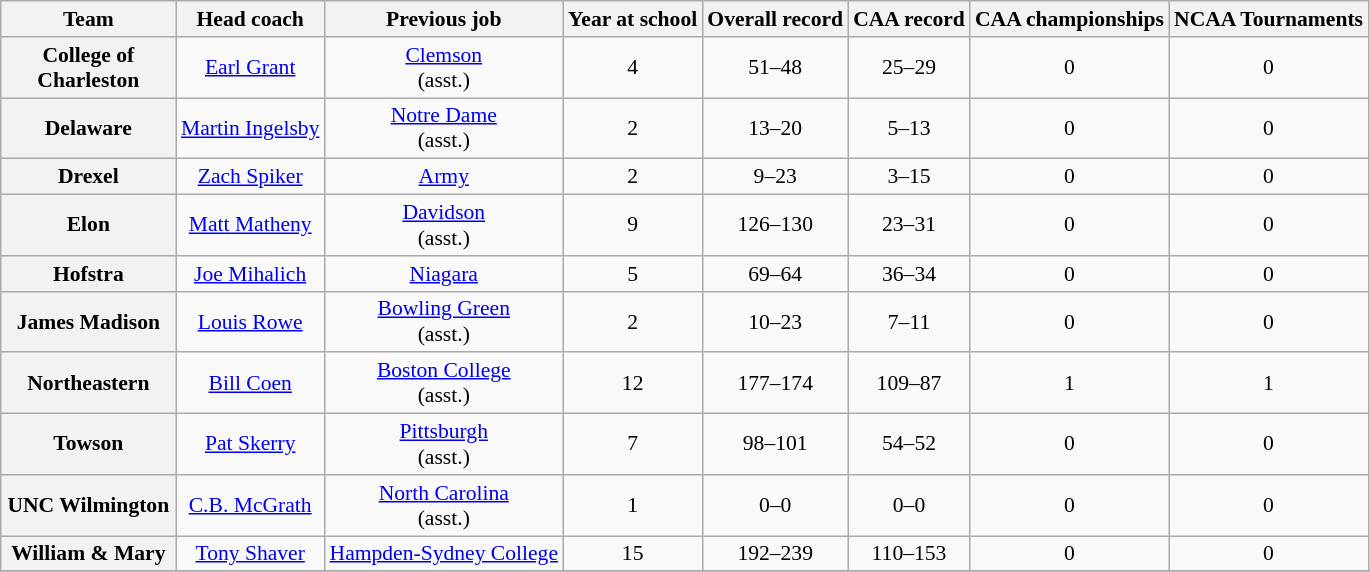<table class="wikitable sortable" style="text-align: center;font-size:90%;">
<tr>
<th width="110">Team</th>
<th>Head coach</th>
<th>Previous job</th>
<th>Year at school</th>
<th>Overall record</th>
<th>CAA record</th>
<th>CAA championships</th>
<th>NCAA Tournaments</th>
</tr>
<tr>
<th style=>College of Charleston</th>
<td><a href='#'>Earl Grant</a></td>
<td><a href='#'>Clemson</a><br>(asst.)</td>
<td>4</td>
<td>51–48</td>
<td>25–29</td>
<td>0</td>
<td>0</td>
</tr>
<tr>
<th style=>Delaware</th>
<td><a href='#'>Martin Ingelsby</a></td>
<td><a href='#'>Notre Dame</a><br>(asst.)</td>
<td>2</td>
<td>13–20</td>
<td>5–13</td>
<td>0</td>
<td>0</td>
</tr>
<tr>
<th style=>Drexel</th>
<td><a href='#'>Zach Spiker</a></td>
<td><a href='#'>Army</a></td>
<td>2</td>
<td>9–23</td>
<td>3–15</td>
<td>0</td>
<td>0</td>
</tr>
<tr>
<th style=>Elon</th>
<td><a href='#'>Matt Matheny</a></td>
<td><a href='#'>Davidson</a><br>(asst.)</td>
<td>9</td>
<td>126–130</td>
<td>23–31</td>
<td>0</td>
<td>0</td>
</tr>
<tr>
<th style=>Hofstra</th>
<td><a href='#'>Joe Mihalich</a></td>
<td><a href='#'>Niagara</a></td>
<td>5</td>
<td>69–64</td>
<td>36–34</td>
<td>0</td>
<td>0</td>
</tr>
<tr>
<th style=>James Madison</th>
<td><a href='#'>Louis Rowe</a></td>
<td><a href='#'>Bowling Green</a><br>(asst.)</td>
<td>2</td>
<td>10–23</td>
<td>7–11</td>
<td>0</td>
<td>0</td>
</tr>
<tr>
<th style=>Northeastern</th>
<td><a href='#'>Bill Coen</a></td>
<td><a href='#'>Boston College</a><br>(asst.)</td>
<td>12</td>
<td>177–174</td>
<td>109–87</td>
<td>1</td>
<td>1</td>
</tr>
<tr>
<th style=>Towson</th>
<td><a href='#'>Pat Skerry</a></td>
<td><a href='#'>Pittsburgh</a><br>(asst.)</td>
<td>7</td>
<td>98–101</td>
<td>54–52</td>
<td>0</td>
<td>0</td>
</tr>
<tr>
<th style=>UNC Wilmington</th>
<td><a href='#'>C.B. McGrath</a></td>
<td><a href='#'>North Carolina</a><br>(asst.)</td>
<td>1</td>
<td>0–0</td>
<td>0–0</td>
<td>0</td>
<td>0</td>
</tr>
<tr>
<th style=>William & Mary</th>
<td><a href='#'>Tony Shaver</a></td>
<td><a href='#'>Hampden-Sydney College</a></td>
<td>15</td>
<td>192–239</td>
<td>110–153</td>
<td>0</td>
<td>0</td>
</tr>
<tr>
</tr>
</table>
